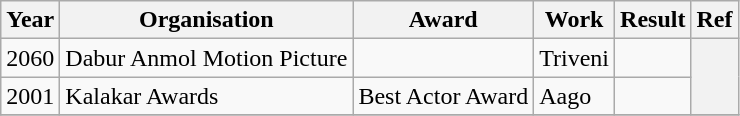<table class="wikitable sortable">
<tr>
<th>Year</th>
<th>Organisation</th>
<th>Award</th>
<th>Work</th>
<th>Result</th>
<th>Ref</th>
</tr>
<tr>
<td>2060</td>
<td>Dabur Anmol Motion Picture</td>
<td></td>
<td>Triveni</td>
<td></td>
<th rowspan="2"></th>
</tr>
<tr>
<td>2001</td>
<td>Kalakar Awards</td>
<td>Best Actor Award</td>
<td>Aago</td>
<td></td>
</tr>
<tr>
</tr>
</table>
